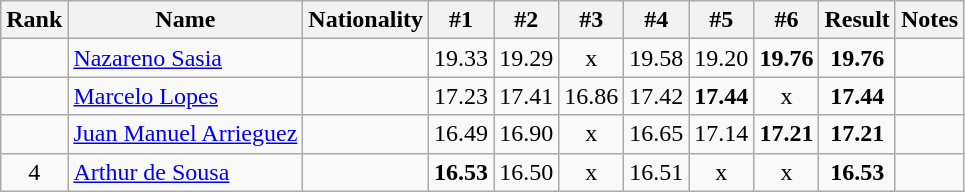<table class="wikitable sortable" style="text-align:center">
<tr>
<th>Rank</th>
<th>Name</th>
<th>Nationality</th>
<th>#1</th>
<th>#2</th>
<th>#3</th>
<th>#4</th>
<th>#5</th>
<th>#6</th>
<th>Result</th>
<th>Notes</th>
</tr>
<tr>
<td></td>
<td align=left><a href='#'>Nazareno Sasia</a></td>
<td align=left></td>
<td>19.33</td>
<td>19.29</td>
<td>x</td>
<td>19.58</td>
<td>19.20</td>
<td><strong>19.76</strong></td>
<td><strong>19.76</strong></td>
<td></td>
</tr>
<tr>
<td></td>
<td align=left><a href='#'>Marcelo Lopes</a></td>
<td align=left></td>
<td>17.23</td>
<td>17.41</td>
<td>16.86</td>
<td>17.42</td>
<td><strong>17.44</strong></td>
<td>x</td>
<td><strong>17.44</strong></td>
<td></td>
</tr>
<tr>
<td></td>
<td align=left><a href='#'>Juan Manuel Arrieguez</a></td>
<td align=left></td>
<td>16.49</td>
<td>16.90</td>
<td>x</td>
<td>16.65</td>
<td>17.14</td>
<td><strong>17.21</strong></td>
<td><strong>17.21</strong></td>
<td></td>
</tr>
<tr>
<td>4</td>
<td align=left><a href='#'>Arthur de Sousa</a></td>
<td align=left></td>
<td><strong>16.53</strong></td>
<td>16.50</td>
<td>x</td>
<td>16.51</td>
<td>x</td>
<td>x</td>
<td><strong>16.53</strong></td>
<td></td>
</tr>
</table>
